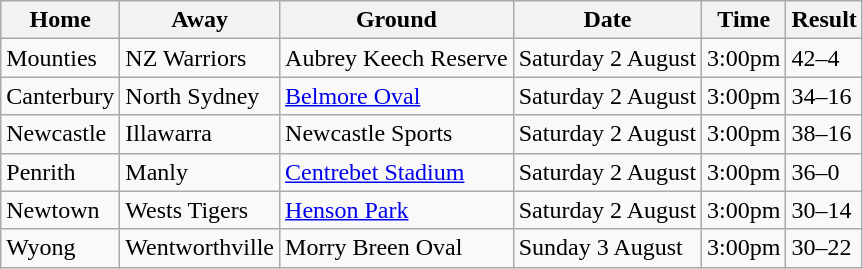<table class="wikitable">
<tr>
<th>Home</th>
<th>Away</th>
<th>Ground</th>
<th>Date</th>
<th>Time</th>
<th>Result</th>
</tr>
<tr>
<td>Mounties</td>
<td>NZ Warriors</td>
<td>Aubrey Keech Reserve</td>
<td>Saturday 2 August</td>
<td>3:00pm</td>
<td>42–4</td>
</tr>
<tr>
<td>Canterbury</td>
<td>North Sydney</td>
<td><a href='#'>Belmore Oval</a></td>
<td>Saturday 2 August</td>
<td>3:00pm</td>
<td>34–16</td>
</tr>
<tr>
<td>Newcastle</td>
<td>Illawarra</td>
<td>Newcastle Sports</td>
<td>Saturday 2 August</td>
<td>3:00pm</td>
<td>38–16</td>
</tr>
<tr>
<td>Penrith</td>
<td>Manly</td>
<td><a href='#'>Centrebet Stadium</a></td>
<td>Saturday 2 August</td>
<td>3:00pm</td>
<td>36–0</td>
</tr>
<tr>
<td>Newtown</td>
<td>Wests Tigers</td>
<td><a href='#'>Henson Park</a></td>
<td>Saturday 2 August</td>
<td>3:00pm</td>
<td>30–14</td>
</tr>
<tr>
<td>Wyong</td>
<td>Wentworthville</td>
<td>Morry Breen Oval</td>
<td>Sunday 3 August</td>
<td>3:00pm</td>
<td>30–22</td>
</tr>
</table>
